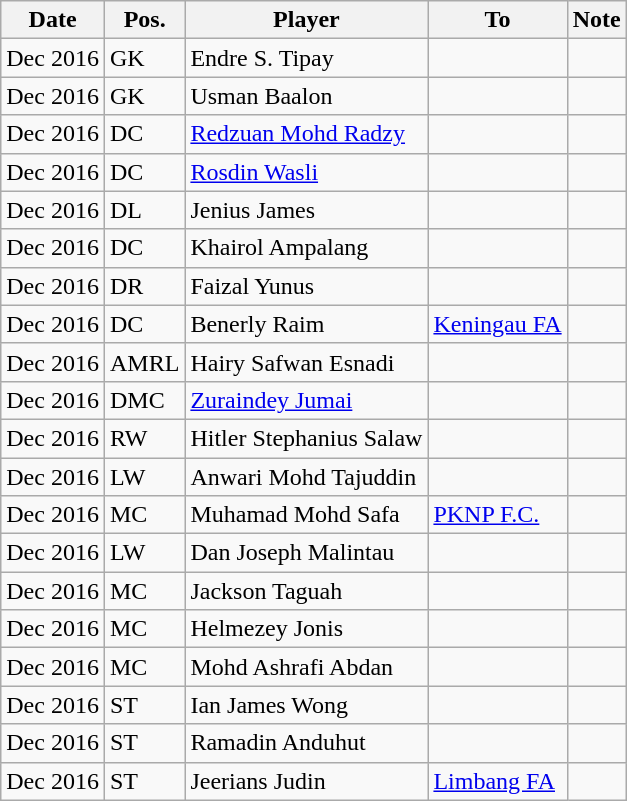<table class="wikitable sortable">
<tr>
<th>Date</th>
<th>Pos.</th>
<th>Player</th>
<th>To</th>
<th>Note</th>
</tr>
<tr>
<td>Dec 2016</td>
<td>GK</td>
<td> Endre S. Tipay</td>
<td></td>
<td></td>
</tr>
<tr>
<td>Dec 2016</td>
<td>GK</td>
<td> Usman Baalon</td>
<td></td>
<td></td>
</tr>
<tr>
<td>Dec 2016</td>
<td>DC</td>
<td> <a href='#'>Redzuan Mohd Radzy</a></td>
<td></td>
<td></td>
</tr>
<tr>
<td>Dec 2016</td>
<td>DC</td>
<td> <a href='#'>Rosdin Wasli</a></td>
<td></td>
<td></td>
</tr>
<tr>
<td>Dec 2016</td>
<td>DL</td>
<td> Jenius James</td>
<td></td>
<td></td>
</tr>
<tr>
<td>Dec 2016</td>
<td>DC</td>
<td> Khairol Ampalang</td>
<td></td>
<td></td>
</tr>
<tr>
<td>Dec 2016</td>
<td>DR</td>
<td> Faizal Yunus</td>
<td></td>
<td></td>
</tr>
<tr>
<td>Dec 2016</td>
<td>DC</td>
<td> Benerly Raim</td>
<td> <a href='#'>Keningau FA</a></td>
<td></td>
</tr>
<tr>
<td>Dec 2016</td>
<td>AMRL</td>
<td> Hairy Safwan Esnadi</td>
<td></td>
<td></td>
</tr>
<tr>
<td>Dec 2016</td>
<td>DMC</td>
<td> <a href='#'>Zuraindey Jumai</a></td>
<td></td>
<td></td>
</tr>
<tr>
<td>Dec 2016</td>
<td>RW</td>
<td> Hitler Stephanius Salaw</td>
<td></td>
<td></td>
</tr>
<tr>
<td>Dec 2016</td>
<td>LW</td>
<td> Anwari Mohd Tajuddin</td>
<td></td>
<td></td>
</tr>
<tr>
<td>Dec 2016</td>
<td>MC</td>
<td> Muhamad Mohd Safa</td>
<td> <a href='#'>PKNP F.C.</a></td>
<td></td>
</tr>
<tr>
<td>Dec 2016</td>
<td>LW</td>
<td> Dan Joseph Malintau</td>
<td></td>
<td></td>
</tr>
<tr>
<td>Dec 2016</td>
<td>MC</td>
<td> Jackson Taguah</td>
<td></td>
<td></td>
</tr>
<tr>
<td>Dec 2016</td>
<td>MC</td>
<td> Helmezey Jonis</td>
<td></td>
<td></td>
</tr>
<tr>
<td>Dec 2016</td>
<td>MC</td>
<td> Mohd Ashrafi Abdan</td>
<td></td>
<td></td>
</tr>
<tr>
<td>Dec 2016</td>
<td>ST</td>
<td> Ian James Wong</td>
<td></td>
<td></td>
</tr>
<tr>
<td>Dec 2016</td>
<td>ST</td>
<td> Ramadin Anduhut</td>
<td></td>
<td></td>
</tr>
<tr>
<td>Dec 2016</td>
<td>ST</td>
<td> Jeerians Judin</td>
<td> <a href='#'>Limbang FA</a></td>
<td></td>
</tr>
</table>
